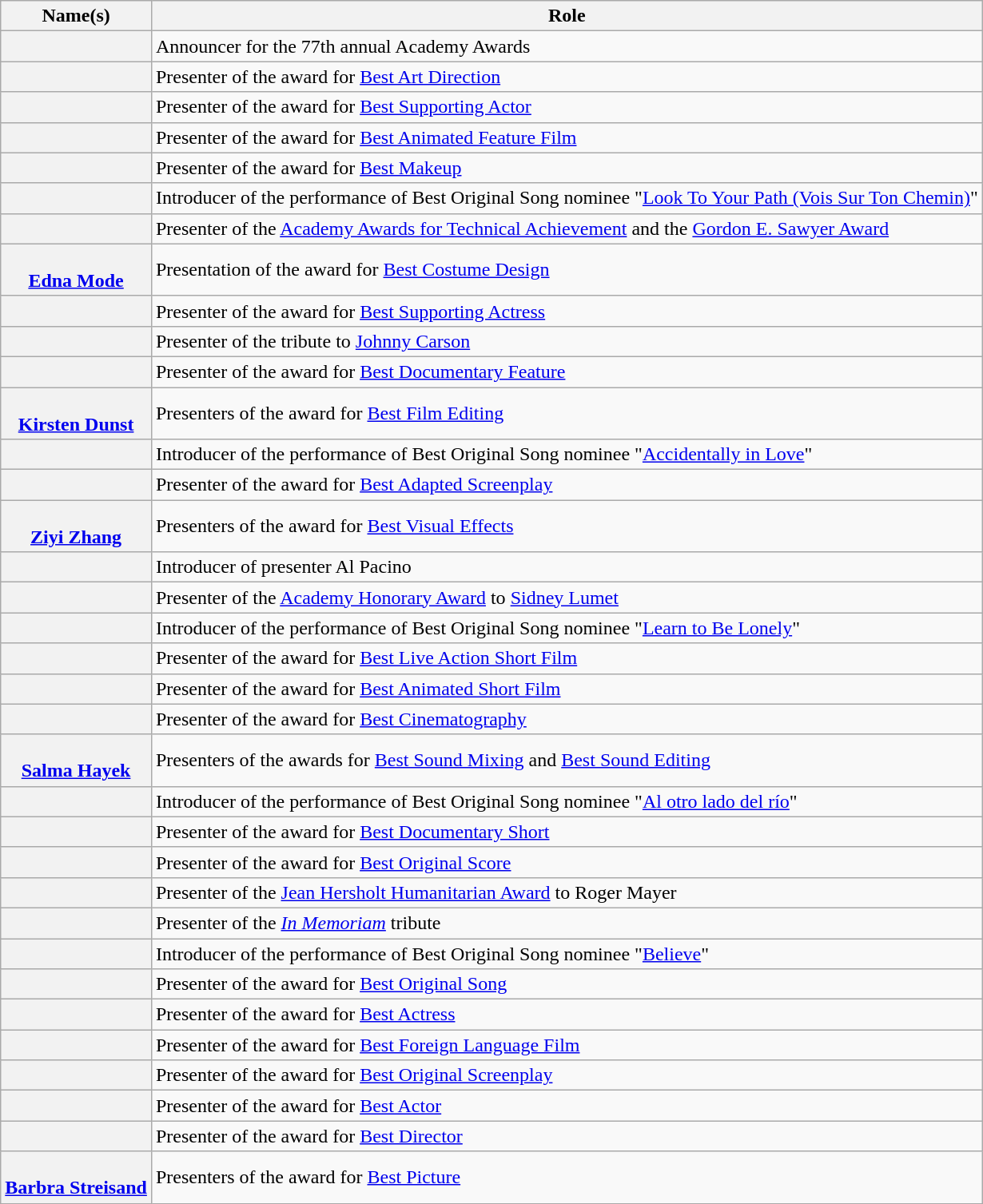<table class="wikitable sortable">
<tr>
<th>Name(s)</th>
<th>Role</th>
</tr>
<tr>
<th scope="row"></th>
<td>Announcer for the 77th annual Academy Awards</td>
</tr>
<tr>
<th scope="row"></th>
<td>Presenter of the award for <a href='#'>Best Art Direction</a></td>
</tr>
<tr>
<th scope="row"></th>
<td>Presenter of the award for <a href='#'>Best Supporting Actor</a></td>
</tr>
<tr>
<th scope="row"></th>
<td>Presenter of the award for <a href='#'>Best Animated Feature Film</a></td>
</tr>
<tr>
<th scope="row"></th>
<td>Presenter of the award for <a href='#'>Best Makeup</a></td>
</tr>
<tr>
<th scope="row"></th>
<td>Introducer of the performance of Best Original Song nominee "<a href='#'>Look To Your Path (Vois Sur Ton Chemin)</a>"</td>
</tr>
<tr>
<th scope="row"></th>
<td>Presenter of the <a href='#'>Academy Awards for Technical Achievement</a> and the <a href='#'>Gordon E. Sawyer Award</a></td>
</tr>
<tr>
<th scope="row"><br><a href='#'>Edna Mode</a></th>
<td>Presentation of the award for <a href='#'>Best Costume Design</a></td>
</tr>
<tr>
<th scope="row"></th>
<td>Presenter of the award for <a href='#'>Best Supporting Actress</a></td>
</tr>
<tr>
<th scope="row"></th>
<td>Presenter of the tribute to <a href='#'>Johnny Carson</a></td>
</tr>
<tr>
<th scope="row"></th>
<td>Presenter of the award for <a href='#'>Best Documentary Feature</a></td>
</tr>
<tr>
<th scope="row"><br><a href='#'>Kirsten Dunst</a></th>
<td>Presenters of the award for <a href='#'>Best Film Editing</a></td>
</tr>
<tr>
<th scope="row"></th>
<td>Introducer of the performance of Best Original Song nominee "<a href='#'>Accidentally in Love</a>"</td>
</tr>
<tr>
<th scope="row"></th>
<td>Presenter of the award for <a href='#'>Best Adapted Screenplay</a></td>
</tr>
<tr>
<th scope="row"><br><a href='#'>Ziyi Zhang</a></th>
<td>Presenters of the award for <a href='#'>Best Visual Effects</a></td>
</tr>
<tr>
<th scope="row"></th>
<td>Introducer of presenter Al Pacino</td>
</tr>
<tr>
<th scope="row"></th>
<td>Presenter of the <a href='#'>Academy Honorary Award</a> to <a href='#'>Sidney Lumet</a></td>
</tr>
<tr>
<th scope="row"></th>
<td>Introducer of the performance of Best Original Song nominee "<a href='#'>Learn to Be Lonely</a>"</td>
</tr>
<tr>
<th scope="row"></th>
<td>Presenter of the award for <a href='#'>Best Live Action Short Film</a></td>
</tr>
<tr>
<th scope="row"></th>
<td>Presenter of the award for <a href='#'>Best Animated Short Film</a></td>
</tr>
<tr>
<th scope="row"></th>
<td>Presenter of the award for <a href='#'>Best Cinematography</a></td>
</tr>
<tr>
<th scope="row"><br><a href='#'>Salma Hayek</a></th>
<td>Presenters of the awards for <a href='#'>Best Sound Mixing</a> and <a href='#'>Best Sound Editing</a></td>
</tr>
<tr>
<th scope="row"></th>
<td>Introducer of the performance of Best Original Song nominee "<a href='#'>Al otro lado del río</a>"</td>
</tr>
<tr>
<th scope="row"></th>
<td>Presenter of the award for <a href='#'>Best Documentary Short</a></td>
</tr>
<tr>
<th scope="row"></th>
<td>Presenter of the award for <a href='#'>Best Original Score</a></td>
</tr>
<tr>
<th scope="row"></th>
<td>Presenter of the <a href='#'>Jean Hersholt Humanitarian Award</a> to Roger Mayer</td>
</tr>
<tr>
<th scope="row"></th>
<td>Presenter of the <em><a href='#'>In Memoriam</a></em> tribute</td>
</tr>
<tr>
<th scope="row"></th>
<td>Introducer of the performance of Best Original Song nominee "<a href='#'>Believe</a>"</td>
</tr>
<tr>
<th scope="row"></th>
<td>Presenter of the award for <a href='#'>Best Original Song</a></td>
</tr>
<tr>
<th scope="row"></th>
<td>Presenter of the award for <a href='#'>Best Actress</a></td>
</tr>
<tr>
<th scope="row"></th>
<td>Presenter of the award for <a href='#'>Best Foreign Language Film</a></td>
</tr>
<tr>
<th scope="row"></th>
<td>Presenter of the award for <a href='#'>Best Original Screenplay</a></td>
</tr>
<tr>
<th scope="row"></th>
<td>Presenter of the award for <a href='#'>Best Actor</a></td>
</tr>
<tr>
<th scope="row"></th>
<td>Presenter of the award for <a href='#'>Best Director</a></td>
</tr>
<tr>
<th scope="row"><br><a href='#'>Barbra Streisand</a></th>
<td>Presenters of the award for <a href='#'>Best Picture</a></td>
</tr>
</table>
